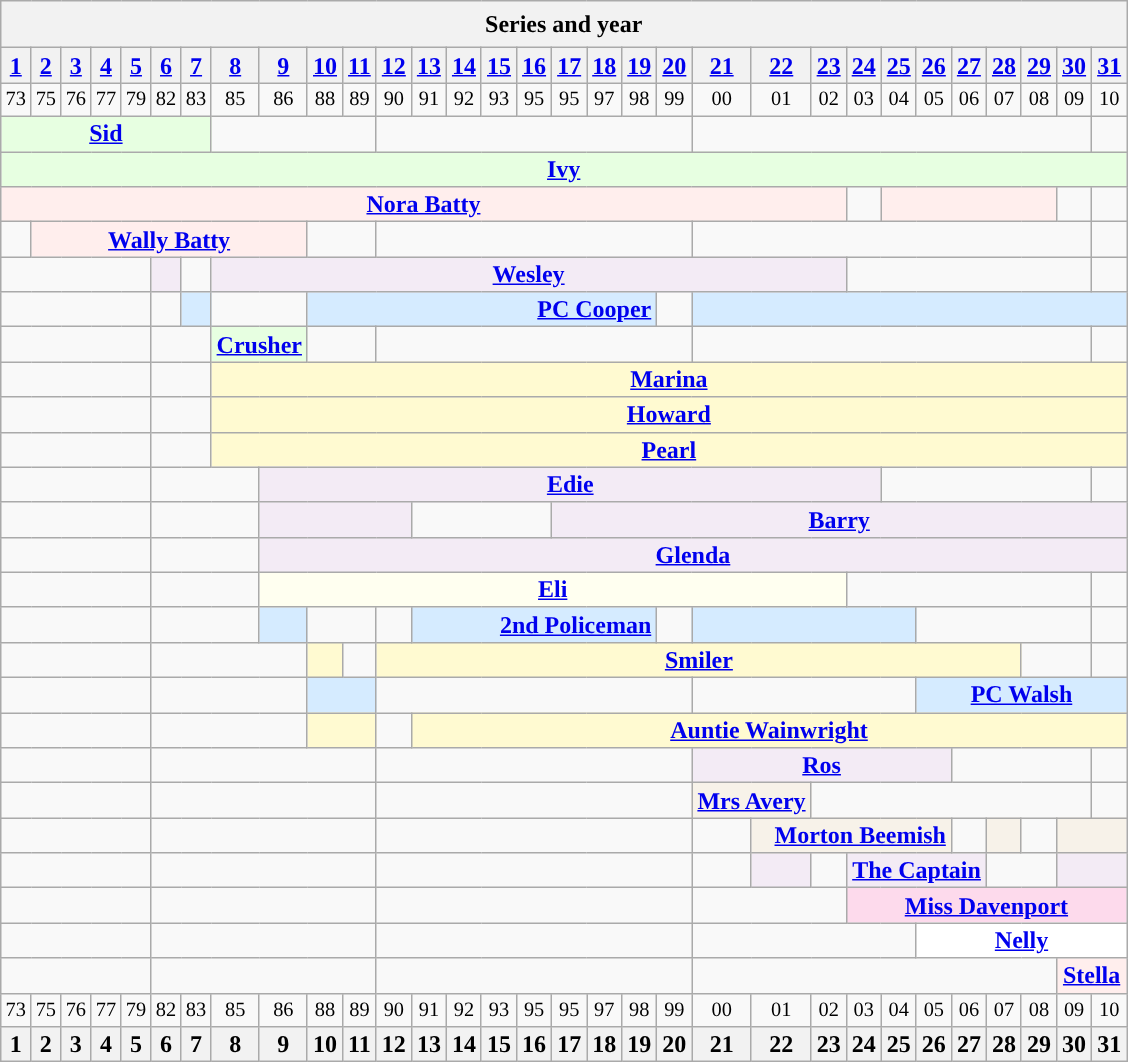<table class="wikitable" style="line-height:100%; text-align:center;">
<tr>
<th colspan="32" style="line-height:150%;">Series and year</th>
</tr>
<tr>
<th><a href='#'>1</a></th>
<th><a href='#'>2</a></th>
<th><a href='#'>3</a></th>
<th><a href='#'>4</a></th>
<th><a href='#'>5</a></th>
<th><a href='#'>6</a></th>
<th><a href='#'>7</a></th>
<th><a href='#'>8</a></th>
<th><a href='#'>9</a></th>
<th><a href='#'>10</a></th>
<th><a href='#'>11</a></th>
<th><a href='#'>12</a></th>
<th><a href='#'>13</a></th>
<th><a href='#'>14</a></th>
<th><a href='#'>15</a></th>
<th><a href='#'>16</a></th>
<th><a href='#'>17</a></th>
<th><a href='#'>18</a></th>
<th><a href='#'>19</a></th>
<th><a href='#'>20</a></th>
<th><a href='#'>21</a></th>
<th><a href='#'>22</a></th>
<th><a href='#'>23</a></th>
<th><a href='#'>24</a></th>
<th><a href='#'>25</a></th>
<th><a href='#'>26</a></th>
<th><a href='#'>27</a></th>
<th><a href='#'>28</a></th>
<th><a href='#'>29</a></th>
<th><a href='#'>30</a></th>
<th><a href='#'>31</a></th>
</tr>
<tr style="font-size: 85%;">
<td>73</td>
<td>75</td>
<td>76</td>
<td>77</td>
<td>79</td>
<td>82</td>
<td>83</td>
<td>85</td>
<td>86</td>
<td>88</td>
<td>89</td>
<td>90</td>
<td>91</td>
<td>92</td>
<td>93</td>
<td>95</td>
<td>95</td>
<td>97</td>
<td>98</td>
<td>99</td>
<td>00</td>
<td>01</td>
<td>02</td>
<td>03</td>
<td>04</td>
<td>05</td>
<td>06</td>
<td>07</td>
<td>08</td>
<td>09</td>
<td>10</td>
</tr>
<tr>
<td colspan="7" style="background:#E7FFE1;"><strong><a href='#'>Sid</a></strong> </td>
<td colspan="4"> </td>
<td colspan="9"> </td>
<td colspan="10"> </td>
<td colspan="1"> </td>
</tr>
<tr>
<td colspan="31" style="background:#E7FFE1;"><strong><a href='#'>Ivy</a></strong> </td>
</tr>
<tr>
<td colspan="23" style="background:#FFEEED;"><strong><a href='#'>Nora Batty</a></strong> </td>
<td colspan="1"> </td>
<td colspan="5" style="background:#FFEEED;"></td>
<td colspan="1"> </td>
<td colspan="1"> </td>
</tr>
<tr>
<td colspan="1"> </td>
<td colspan="8"  style="background:#FFEEED;"><strong><a href='#'>Wally Batty</a></strong> </td>
<td colspan="2"> </td>
<td colspan="9"> </td>
<td colspan="10"> </td>
<td colspan="1"> </td>
</tr>
<tr>
<td colspan="5"> </td>
<td colspan="1" style="background:#F3EBF5;"></td>
<td colspan="1"> </td>
<td colspan="16" style="background:#F3EBF5;"><strong><a href='#'>Wesley</a></strong> </td>
<td colspan="7"> </td>
<td colspan="1"> </td>
</tr>
<tr>
<td colspan="5"> </td>
<td> </td>
<td colspan="1" style="background:#D5EBFF;"></td>
<td colspan="2"> </td>
<td colspan="10" style="background:#D5EBFF; text-align:right;"><strong><a href='#'>PC Cooper</a></strong></td>
<td> </td>
<td colspan="11" style="background:#D5EBFF; text-align:left;"></td>
</tr>
<tr>
<td colspan="5"> </td>
<td colspan="2"> </td>
<td colspan="2"  style="background:#E7FFE1;"><strong><a href='#'>Crusher</a></strong> </td>
<td colspan="2"> </td>
<td colspan="9"> </td>
<td colspan="10"> </td>
<td colspan="1"> </td>
</tr>
<tr>
<td colspan="5"> </td>
<td colspan="2"> </td>
<td colspan="24" style="background:#FFFAD1;"><strong><a href='#'>Marina</a></strong> </td>
</tr>
<tr>
<td colspan="5"> </td>
<td colspan="2"> </td>
<td colspan="24" style="background:#FFFAD1;"><strong><a href='#'>Howard</a></strong> </td>
</tr>
<tr>
<td colspan="5"> </td>
<td colspan="2"> </td>
<td colspan="24" style="background:#FFFAD1;"><strong><a href='#'>Pearl</a></strong> </td>
</tr>
<tr>
<td colspan="5"> </td>
<td colspan="3"> </td>
<td colspan="16" style="background:#F3EBF5;"><strong><a href='#'>Edie</a></strong> </td>
<td colspan="6"> </td>
<td colspan="1"> </td>
</tr>
<tr>
<td colspan="5"> </td>
<td colspan="3"> </td>
<td colspan="4" style="background:#F3EBF5;"></td>
<td colspan="4"> </td>
<td colspan="15" style="background:#F3EBF5;"><strong><a href='#'>Barry</a></strong> </td>
</tr>
<tr>
<td colspan="5"> </td>
<td colspan="3"> </td>
<td colspan="23" style="background:#F3EBF5;"><strong><a href='#'>Glenda</a></strong> </td>
</tr>
<tr>
<td colspan="5"> </td>
<td colspan="3"> </td>
<td colspan="15" style="background:#fffff0;"><strong><a href='#'>Eli</a></strong> </td>
<td colspan="7"> </td>
<td colspan="1"> </td>
</tr>
<tr>
<td colspan="5"> </td>
<td colspan="3"> </td>
<td colspan="1" style="background:#D5EBFF;"></td>
<td colspan="2"> </td>
<td colspan="1"> </td>
<td colspan="7" style="background:#D5EBFF; text-align:right;"><strong><a href='#'>2nd Policeman</a></strong></td>
<td colspan="1"> </td>
<td colspan="5" style="background:#D5EBFF; text-align:left;"></td>
<td colspan="5"> </td>
<td colspan="1"> </td>
</tr>
<tr>
<td colspan="5"> </td>
<td colspan="4"> </td>
<td colspan="1"  style="background:#FFFAD1;"></td>
<td colspan="1"> </td>
<td colspan="17" style="background:#FFFAD1;"><strong><a href='#'>Smiler</a></strong> </td>
<td colspan="2"> </td>
<td colspan="1"> </td>
</tr>
<tr>
<td colspan="5"> </td>
<td colspan="4"> </td>
<td colspan="2" style="background:#D5EBFF;"></td>
<td colspan="9"> </td>
<td colspan="5"> </td>
<td colspan="7" style="background:#D5EBFF;"><strong><a href='#'>PC Walsh</a></strong> </td>
</tr>
<tr>
<td colspan="5"> </td>
<td colspan="4"> </td>
<td colspan="2" style="background:#FFFAD1;"></td>
<td colspan="1"> </td>
<td colspan="19" style="background:#FFFAD1;"><strong><a href='#'>Auntie Wainwright</a></strong> </td>
</tr>
<tr>
<td colspan="5"> </td>
<td colspan="6"> </td>
<td colspan="9"> </td>
<td colspan="6" style="background:#F3EBF5;"><strong><a href='#'>Ros</a></strong> </td>
<td colspan="4"> </td>
<td colspan="1"> </td>
</tr>
<tr>
<td colspan="5"> </td>
<td colspan="6"> </td>
<td colspan="9"> </td>
<td colspan="2" style="background:#F7F2E9;"><strong><a href='#'>Mrs Avery</a></strong> </td>
<td colspan="8"> </td>
<td colspan="1"> </td>
</tr>
<tr>
<td colspan="5"> </td>
<td colspan="6"> </td>
<td colspan="9"> </td>
<td colspan="1"> </td>
<td colspan="5" style="background:#F7F2E9; text-align:right;"><strong><a href='#'>Morton Beemish</a></strong></td>
<td colspan="1"> </td>
<td colspan="1" style="background:#F7F2E9;"></td>
<td colspan="1"> </td>
<td colspan="2" style="background:#F7F2E9; text-align:left;"></td>
</tr>
<tr>
<td colspan="5"> </td>
<td colspan="6"> </td>
<td colspan="9"> </td>
<td colspan="1"> </td>
<td colspan="1" style="background:#F3EBF5;"></td>
<td colspan="1"> </td>
<td colspan="4" style="background:#F3EBF5; text-align:right;"><strong><a href='#'>The Captain</a></strong></td>
<td colspan="2"> </td>
<td colspan="2" style="background:#F3EBF5; text-align:left;"></td>
</tr>
<tr>
<td colspan="5"> </td>
<td colspan="6"> </td>
<td colspan="9"> </td>
<td colspan="3"> </td>
<td colspan="8" style="background:#fddaec;"><strong><a href='#'>Miss Davenport</a></strong> </td>
</tr>
<tr>
<td colspan="5"> </td>
<td colspan="6"> </td>
<td colspan="9"> </td>
<td colspan="5"> </td>
<td colspan="6" style="background:white;"><strong><a href='#'>Nelly</a></strong> </td>
</tr>
<tr>
<td colspan="5"> </td>
<td colspan="6"> </td>
<td colspan="9"> </td>
<td colspan="9"> </td>
<td colspan="2" style="background:#FFEEED;"><strong><a href='#'>Stella</a></strong> </td>
</tr>
<tr style="font-size: 85%;">
<td>73</td>
<td>75</td>
<td>76</td>
<td>77</td>
<td>79</td>
<td>82</td>
<td>83</td>
<td>85</td>
<td>86</td>
<td>88</td>
<td>89</td>
<td>90</td>
<td>91</td>
<td>92</td>
<td>93</td>
<td>95</td>
<td>95</td>
<td>97</td>
<td>98</td>
<td>99</td>
<td>00</td>
<td>01</td>
<td>02</td>
<td>03</td>
<td>04</td>
<td>05</td>
<td>06</td>
<td>07</td>
<td>08</td>
<td>09</td>
<td>10</td>
</tr>
<tr>
<th>1</th>
<th>2</th>
<th>3</th>
<th>4</th>
<th>5</th>
<th>6</th>
<th>7</th>
<th>8</th>
<th>9</th>
<th>10</th>
<th>11</th>
<th>12</th>
<th>13</th>
<th>14</th>
<th>15</th>
<th>16</th>
<th>17</th>
<th>18</th>
<th>19</th>
<th>20</th>
<th>21</th>
<th>22</th>
<th>23</th>
<th>24</th>
<th>25</th>
<th>26</th>
<th>27</th>
<th>28</th>
<th>29</th>
<th>30</th>
<th>31</th>
</tr>
</table>
